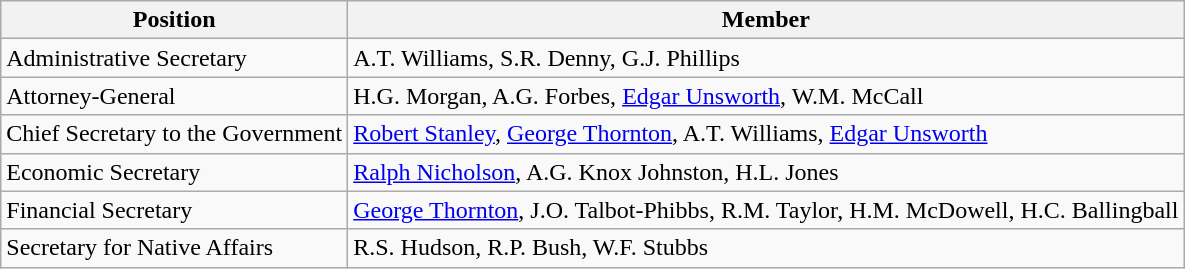<table class="wikitable sortable">
<tr>
<th>Position</th>
<th>Member</th>
</tr>
<tr>
<td>Administrative Secretary</td>
<td>A.T. Williams, S.R. Denny, G.J. Phillips</td>
</tr>
<tr>
<td>Attorney-General</td>
<td>H.G. Morgan, A.G. Forbes, <a href='#'>Edgar Unsworth</a>, W.M. McCall</td>
</tr>
<tr>
<td>Chief Secretary to the Government</td>
<td><a href='#'>Robert Stanley</a>, <a href='#'>George Thornton</a>, A.T. Williams, <a href='#'>Edgar Unsworth</a></td>
</tr>
<tr>
<td>Economic Secretary</td>
<td><a href='#'>Ralph Nicholson</a>, A.G. Knox Johnston, H.L. Jones</td>
</tr>
<tr>
<td>Financial Secretary</td>
<td><a href='#'>George Thornton</a>, J.O. Talbot-Phibbs, R.M. Taylor, H.M. McDowell, H.C. Ballingball</td>
</tr>
<tr>
<td>Secretary for Native Affairs</td>
<td>R.S. Hudson, R.P. Bush, W.F. Stubbs</td>
</tr>
</table>
